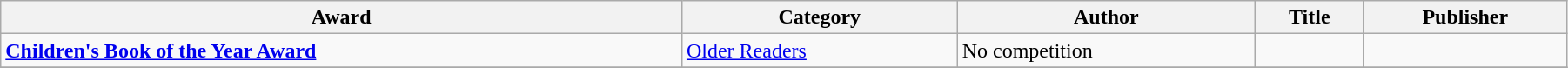<table class="wikitable" width=95%>
<tr>
<th>Award</th>
<th>Category</th>
<th>Author</th>
<th>Title</th>
<th>Publisher</th>
</tr>
<tr>
<td><strong><a href='#'>Children's Book of the Year Award</a></strong></td>
<td><a href='#'>Older Readers</a></td>
<td>No competition</td>
<td></td>
<td></td>
</tr>
<tr>
</tr>
</table>
